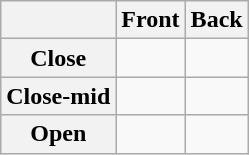<table class="wikitable" style="text-align:center;">
<tr>
<th></th>
<th>Front</th>
<th>Back</th>
</tr>
<tr>
<th>Close</th>
<td></td>
<td></td>
</tr>
<tr>
<th>Close-mid</th>
<td></td>
<td></td>
</tr>
<tr>
<th>Open</th>
<td></td>
<td></td>
</tr>
</table>
